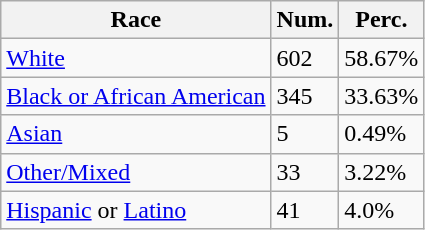<table class="wikitable">
<tr>
<th>Race</th>
<th>Num.</th>
<th>Perc.</th>
</tr>
<tr>
<td><a href='#'>White</a></td>
<td>602</td>
<td>58.67%</td>
</tr>
<tr>
<td><a href='#'>Black or African American</a></td>
<td>345</td>
<td>33.63%</td>
</tr>
<tr>
<td><a href='#'>Asian</a></td>
<td>5</td>
<td>0.49%</td>
</tr>
<tr>
<td><a href='#'>Other/Mixed</a></td>
<td>33</td>
<td>3.22%</td>
</tr>
<tr>
<td><a href='#'>Hispanic</a> or <a href='#'>Latino</a></td>
<td>41</td>
<td>4.0%</td>
</tr>
</table>
